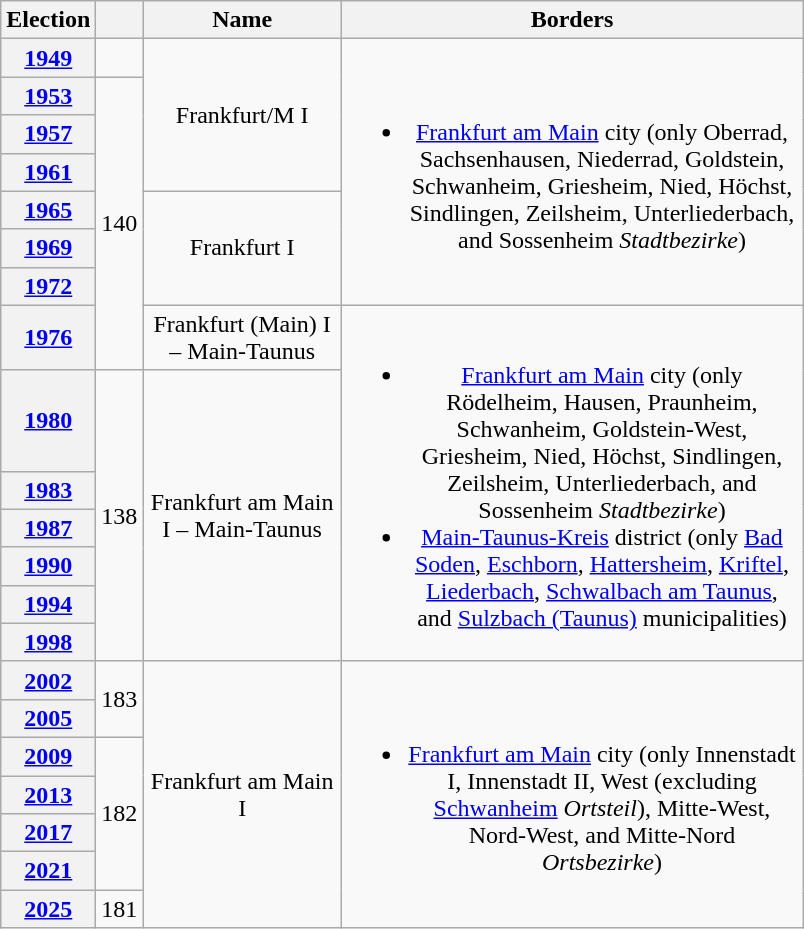<table class=wikitable style="text-align:center">
<tr>
<th>Election</th>
<th></th>
<th width=125px>Name</th>
<th width=300px>Borders</th>
</tr>
<tr>
<th><a href='#'>1949</a></th>
<td></td>
<td rowspan=4>Frankfurt/M I</td>
<td rowspan=7><br><ul><li><a href='#'>Frankfurt am Main</a> city (only Oberrad, Sachsenhausen, Niederrad, Goldstein, Schwanheim, Griesheim, Nied, Höchst, Sindlingen, Zeilsheim, Unterliederbach, and Sossenheim <em>Stadtbezirke</em>)</li></ul></td>
</tr>
<tr>
<th><a href='#'>1953</a></th>
<td rowspan=7>140</td>
</tr>
<tr>
<th><a href='#'>1957</a></th>
</tr>
<tr>
<th><a href='#'>1961</a></th>
</tr>
<tr>
<th><a href='#'>1965</a></th>
<td rowspan=3>Frankfurt I</td>
</tr>
<tr>
<th><a href='#'>1969</a></th>
</tr>
<tr>
<th><a href='#'>1972</a></th>
</tr>
<tr>
<th><a href='#'>1976</a></th>
<td>Frankfurt (Main) I – Main-Taunus</td>
<td rowspan=7><br><ul><li><a href='#'>Frankfurt am Main</a> city (only Rödelheim, Hausen, Praunheim, Schwanheim, Goldstein-West, Griesheim, Nied, Höchst, Sindlingen, Zeilsheim, Unterliederbach, and Sossenheim <em>Stadtbezirke</em>)</li><li><a href='#'>Main-Taunus-Kreis</a> district (only <a href='#'>Bad Soden</a>, <a href='#'>Eschborn</a>, <a href='#'>Hattersheim</a>, <a href='#'>Kriftel</a>, <a href='#'>Liederbach</a>, <a href='#'>Schwalbach am Taunus</a>, and <a href='#'>Sulzbach (Taunus)</a> municipalities)</li></ul></td>
</tr>
<tr>
<th><a href='#'>1980</a></th>
<td rowspan=6>138</td>
<td rowspan=6>Frankfurt am Main I – Main-Taunus</td>
</tr>
<tr>
<th><a href='#'>1983</a></th>
</tr>
<tr>
<th><a href='#'>1987</a></th>
</tr>
<tr>
<th><a href='#'>1990</a></th>
</tr>
<tr>
<th><a href='#'>1994</a></th>
</tr>
<tr>
<th><a href='#'>1998</a></th>
</tr>
<tr>
<th><a href='#'>2002</a></th>
<td rowspan=2>183</td>
<td rowspan=7>Frankfurt am Main I</td>
<td rowspan=7><br><ul><li><a href='#'>Frankfurt am Main</a> city (only Innenstadt I, Innenstadt II, West (excluding <a href='#'>Schwanheim</a> <em>Ortsteil</em>), Mitte-West, Nord-West, and Mitte-Nord <em>Ortsbezirke</em>)</li></ul></td>
</tr>
<tr>
<th><a href='#'>2005</a></th>
</tr>
<tr>
<th><a href='#'>2009</a></th>
<td rowspan=4>182</td>
</tr>
<tr>
<th><a href='#'>2013</a></th>
</tr>
<tr>
<th><a href='#'>2017</a></th>
</tr>
<tr>
<th><a href='#'>2021</a></th>
</tr>
<tr>
<th><a href='#'>2025</a></th>
<td>181</td>
</tr>
</table>
